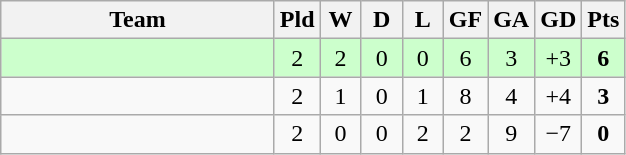<table class="wikitable" style="text-align:center">
<tr>
<th width=175>Team</th>
<th width=20>Pld</th>
<th width=20>W</th>
<th width=20>D</th>
<th width=20>L</th>
<th width=20>GF</th>
<th width=20>GA</th>
<th width=20>GD</th>
<th width=20>Pts</th>
</tr>
<tr bgcolor=ccffcc>
<td align=left></td>
<td>2</td>
<td>2</td>
<td>0</td>
<td>0</td>
<td>6</td>
<td>3</td>
<td>+3</td>
<td><strong>6</strong></td>
</tr>
<tr>
<td align=left></td>
<td>2</td>
<td>1</td>
<td>0</td>
<td>1</td>
<td>8</td>
<td>4</td>
<td>+4</td>
<td><strong>3</strong></td>
</tr>
<tr>
<td align=left></td>
<td>2</td>
<td>0</td>
<td>0</td>
<td>2</td>
<td>2</td>
<td>9</td>
<td>−7</td>
<td><strong>0</strong></td>
</tr>
</table>
